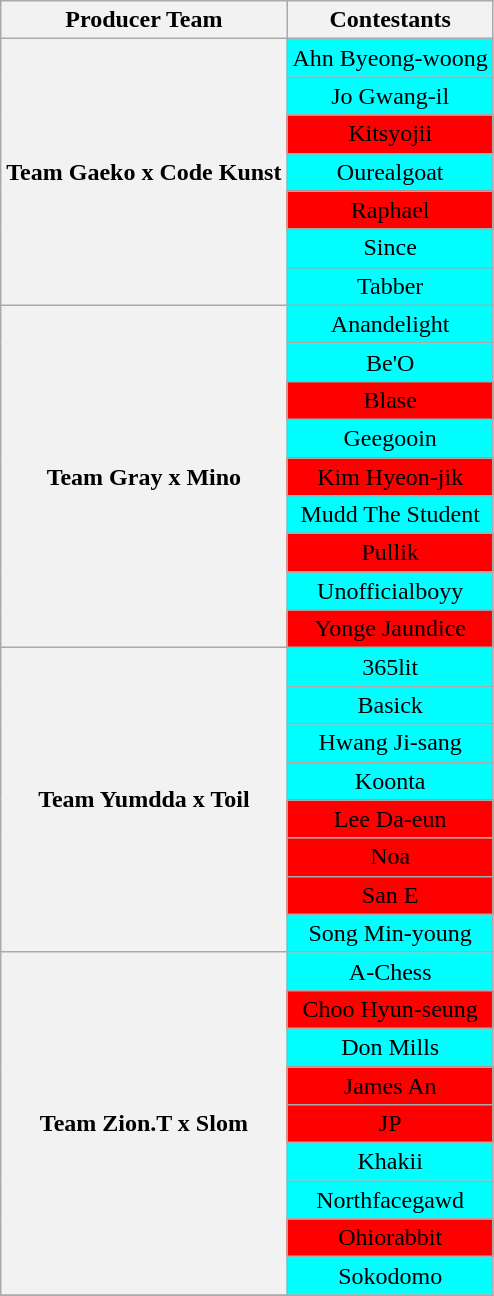<table class="wikitable" style="text-align:center">
<tr>
<th>Producer Team</th>
<th>Contestants</th>
</tr>
<tr>
<th rowspan="7">Team Gaeko x Code Kunst</th>
<td style="background:cyan">Ahn Byeong-woong</td>
</tr>
<tr>
<td style="background:cyan">Jo Gwang-il</td>
</tr>
<tr>
<td style="background:red">Kitsyojii</td>
</tr>
<tr>
<td style="background:cyan">Ourealgoat</td>
</tr>
<tr>
<td style="background:red">Raphael</td>
</tr>
<tr>
<td style="background:cyan">Since</td>
</tr>
<tr>
<td style="background:cyan">Tabber</td>
</tr>
<tr>
<th rowspan="9">Team Gray x Mino</th>
<td style="background:cyan">Anandelight</td>
</tr>
<tr>
<td style="background:cyan">Be'O</td>
</tr>
<tr>
<td style="background:red">Blase</td>
</tr>
<tr>
<td style="background:cyan">Geegooin</td>
</tr>
<tr>
<td style="background:red">Kim Hyeon-jik</td>
</tr>
<tr>
<td style="background:cyan">Mudd The Student</td>
</tr>
<tr>
<td style="background:red">Pullik</td>
</tr>
<tr>
<td style="background:cyan">Unofficialboyy</td>
</tr>
<tr>
<td style="background:red">Yonge Jaundice</td>
</tr>
<tr>
<th rowspan="8">Team Yumdda x Toil</th>
<td style="background:cyan">365lit</td>
</tr>
<tr>
<td style="background:cyan">Basick</td>
</tr>
<tr>
<td style="background:cyan">Hwang Ji-sang</td>
</tr>
<tr>
<td style="background:cyan">Koonta</td>
</tr>
<tr>
<td style="background:red">Lee Da-eun</td>
</tr>
<tr>
<td style="background:red">Noa</td>
</tr>
<tr>
<td style="background:red">San E</td>
</tr>
<tr>
<td style="background:cyan">Song Min-young</td>
</tr>
<tr>
<th rowspan="9">Team Zion.T x Slom</th>
<td style="background:cyan">A-Chess</td>
</tr>
<tr>
<td style="background:red">Choo Hyun-seung</td>
</tr>
<tr>
<td style="background:cyan">Don Mills</td>
</tr>
<tr>
<td style="background:red">James An</td>
</tr>
<tr>
<td style="background:red">JP</td>
</tr>
<tr>
<td style="background:cyan">Khakii</td>
</tr>
<tr>
<td style="background:cyan">Northfacegawd</td>
</tr>
<tr>
<td style="background:red">Ohiorabbit</td>
</tr>
<tr>
<td style="background:cyan">Sokodomo</td>
</tr>
<tr>
</tr>
</table>
